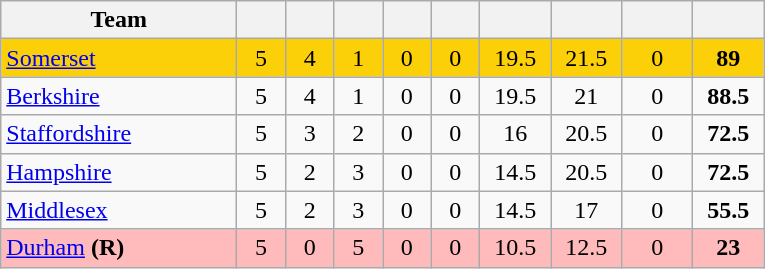<table class="wikitable" style="text-align:center">
<tr>
<th width="150">Team</th>
<th width="25"></th>
<th width="25"></th>
<th width="25"></th>
<th width="25"></th>
<th width="25"></th>
<th width="40"></th>
<th width="40"></th>
<th width="40"></th>
<th width="40"></th>
</tr>
<tr style="background:#fbd009">
<td style="text-align:left"><a href='#'>Somerset</a></td>
<td>5</td>
<td>4</td>
<td>1</td>
<td>0</td>
<td>0</td>
<td>19.5</td>
<td>21.5</td>
<td>0</td>
<td><strong>89</strong></td>
</tr>
<tr>
<td style="text-align:left"><a href='#'>Berkshire</a></td>
<td>5</td>
<td>4</td>
<td>1</td>
<td>0</td>
<td>0</td>
<td>19.5</td>
<td>21</td>
<td>0</td>
<td><strong>88.5</strong></td>
</tr>
<tr>
<td style="text-align:left"><a href='#'>Staffordshire</a></td>
<td>5</td>
<td>3</td>
<td>2</td>
<td>0</td>
<td>0</td>
<td>16</td>
<td>20.5</td>
<td>0</td>
<td><strong>72.5</strong></td>
</tr>
<tr>
<td style="text-align:left"><a href='#'>Hampshire</a></td>
<td>5</td>
<td>2</td>
<td>3</td>
<td>0</td>
<td>0</td>
<td>14.5</td>
<td>20.5</td>
<td>0</td>
<td><strong>72.5</strong></td>
</tr>
<tr>
<td style="text-align:left"><a href='#'>Middlesex</a></td>
<td>5</td>
<td>2</td>
<td>3</td>
<td>0</td>
<td>0</td>
<td>14.5</td>
<td>17</td>
<td>0</td>
<td><strong>55.5</strong></td>
</tr>
<tr style="background:#FFBBBB">
<td style="text-align:left"><a href='#'>Durham</a> <strong>(R)</strong></td>
<td>5</td>
<td>0</td>
<td>5</td>
<td>0</td>
<td>0</td>
<td>10.5</td>
<td>12.5</td>
<td>0</td>
<td><strong>23</strong></td>
</tr>
</table>
